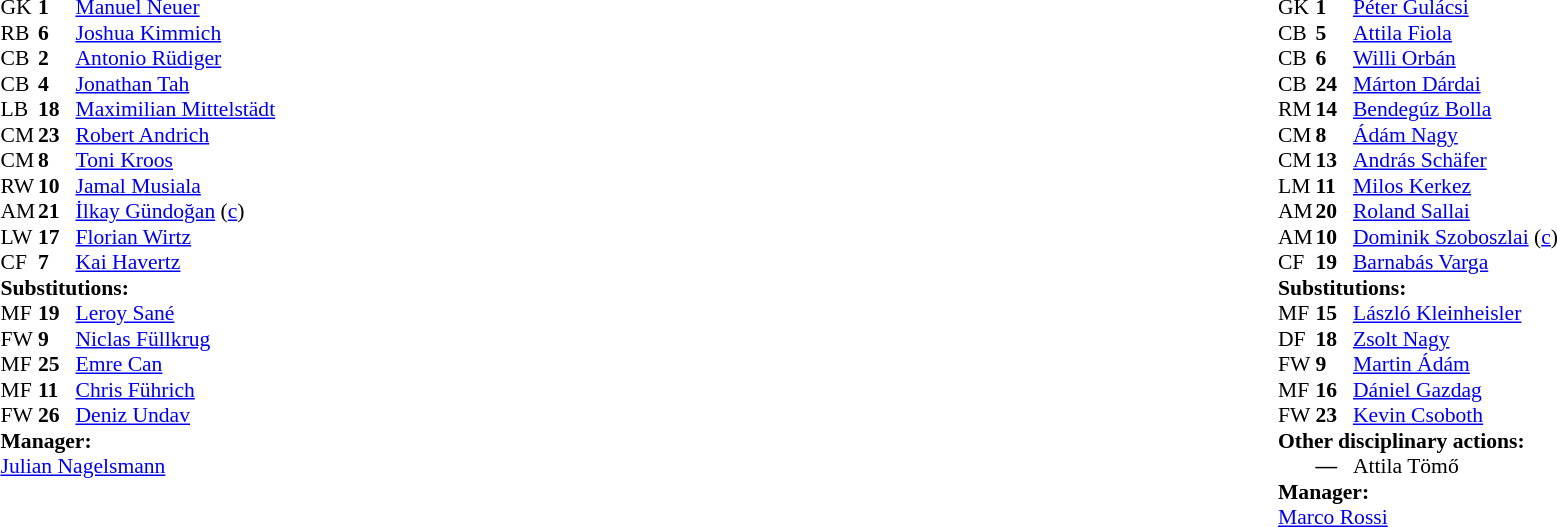<table width="100%">
<tr>
<td valign="top" width="40%"><br><table style="font-size:90%" cellspacing="0" cellpadding="0">
<tr>
<th width=25></th>
<th width=25></th>
</tr>
<tr>
<td>GK</td>
<td><strong>1</strong></td>
<td><a href='#'>Manuel Neuer</a></td>
</tr>
<tr>
<td>RB</td>
<td><strong>6</strong></td>
<td><a href='#'>Joshua Kimmich</a></td>
</tr>
<tr>
<td>CB</td>
<td><strong>2</strong></td>
<td><a href='#'>Antonio Rüdiger</a></td>
<td></td>
</tr>
<tr>
<td>CB</td>
<td><strong>4</strong></td>
<td><a href='#'>Jonathan Tah</a></td>
</tr>
<tr>
<td>LB</td>
<td><strong>18</strong></td>
<td><a href='#'>Maximilian Mittelstädt</a></td>
<td></td>
</tr>
<tr>
<td>CM</td>
<td><strong>23</strong></td>
<td><a href='#'>Robert Andrich</a></td>
<td></td>
<td></td>
</tr>
<tr>
<td>CM</td>
<td><strong>8</strong></td>
<td><a href='#'>Toni Kroos</a></td>
</tr>
<tr>
<td>RW</td>
<td><strong>10</strong></td>
<td><a href='#'>Jamal Musiala</a></td>
<td></td>
<td></td>
</tr>
<tr>
<td>AM</td>
<td><strong>21</strong></td>
<td><a href='#'>İlkay Gündoğan</a> (<a href='#'>c</a>)</td>
<td></td>
<td></td>
</tr>
<tr>
<td>LW</td>
<td><strong>17</strong></td>
<td><a href='#'>Florian Wirtz</a></td>
<td></td>
<td></td>
</tr>
<tr>
<td>CF</td>
<td><strong>7</strong></td>
<td><a href='#'>Kai Havertz</a></td>
<td></td>
<td></td>
</tr>
<tr>
<td colspan=3><strong>Substitutions:</strong></td>
</tr>
<tr>
<td>MF</td>
<td><strong>19</strong></td>
<td><a href='#'>Leroy Sané</a></td>
<td></td>
<td></td>
</tr>
<tr>
<td>FW</td>
<td><strong>9</strong></td>
<td><a href='#'>Niclas Füllkrug</a></td>
<td></td>
<td></td>
</tr>
<tr>
<td>MF</td>
<td><strong>25</strong></td>
<td><a href='#'>Emre Can</a></td>
<td></td>
<td></td>
</tr>
<tr>
<td>MF</td>
<td><strong>11</strong></td>
<td><a href='#'>Chris Führich</a></td>
<td></td>
<td></td>
</tr>
<tr>
<td>FW</td>
<td><strong>26</strong></td>
<td><a href='#'>Deniz Undav</a></td>
<td></td>
<td></td>
</tr>
<tr>
<td colspan=3><strong>Manager:</strong></td>
</tr>
<tr>
<td colspan=3><a href='#'>Julian Nagelsmann</a></td>
</tr>
</table>
</td>
<td valign="top"></td>
<td valign="top" width="50%"><br><table style="font-size:90%; margin:auto" cellspacing="0" cellpadding="0">
<tr>
<th width=25></th>
<th width=25></th>
</tr>
<tr>
<td>GK</td>
<td><strong>1</strong></td>
<td><a href='#'>Péter Gulácsi</a></td>
</tr>
<tr>
<td>CB</td>
<td><strong>5</strong></td>
<td><a href='#'>Attila Fiola</a></td>
</tr>
<tr>
<td>CB</td>
<td><strong>6</strong></td>
<td><a href='#'>Willi Orbán</a></td>
</tr>
<tr>
<td>CB</td>
<td><strong>24</strong></td>
<td><a href='#'>Márton Dárdai</a></td>
</tr>
<tr>
<td>RM</td>
<td><strong>14</strong></td>
<td><a href='#'>Bendegúz Bolla</a></td>
<td></td>
<td></td>
</tr>
<tr>
<td>CM</td>
<td><strong>8</strong></td>
<td><a href='#'>Ádám Nagy</a></td>
<td></td>
<td></td>
</tr>
<tr>
<td>CM</td>
<td><strong>13</strong></td>
<td><a href='#'>András Schäfer</a></td>
</tr>
<tr>
<td>LM</td>
<td><strong>11</strong></td>
<td><a href='#'>Milos Kerkez</a></td>
<td></td>
<td></td>
</tr>
<tr>
<td>AM</td>
<td><strong>20</strong></td>
<td><a href='#'>Roland Sallai</a></td>
<td></td>
<td></td>
</tr>
<tr>
<td>AM</td>
<td><strong>10</strong></td>
<td><a href='#'>Dominik Szoboszlai</a> (<a href='#'>c</a>)</td>
<td></td>
</tr>
<tr>
<td>CF</td>
<td><strong>19</strong></td>
<td><a href='#'>Barnabás Varga</a></td>
<td></td>
<td></td>
</tr>
<tr>
<td colspan=3><strong>Substitutions:</strong></td>
</tr>
<tr>
<td>MF</td>
<td><strong>15</strong></td>
<td><a href='#'>László Kleinheisler</a></td>
<td></td>
<td></td>
</tr>
<tr>
<td>DF</td>
<td><strong>18</strong></td>
<td><a href='#'>Zsolt Nagy</a></td>
<td></td>
<td></td>
</tr>
<tr>
<td>FW</td>
<td><strong>9</strong></td>
<td><a href='#'>Martin Ádám</a></td>
<td></td>
<td></td>
</tr>
<tr>
<td>MF</td>
<td><strong>16</strong></td>
<td><a href='#'>Dániel Gazdag</a></td>
<td></td>
<td></td>
</tr>
<tr>
<td>FW</td>
<td><strong>23</strong></td>
<td><a href='#'>Kevin Csoboth</a></td>
<td></td>
<td></td>
</tr>
<tr>
<td colspan=3><strong>Other disciplinary actions:</strong></td>
</tr>
<tr>
<td></td>
<td><strong>—</strong></td>
<td>Attila Tömő</td>
<td></td>
</tr>
<tr>
<td colspan=3><strong>Manager:</strong></td>
</tr>
<tr>
<td colspan=3> <a href='#'>Marco Rossi</a></td>
<td></td>
</tr>
</table>
</td>
</tr>
</table>
